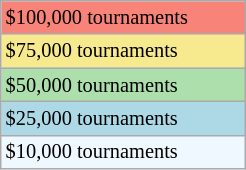<table class="wikitable" style="font-size:85%; width:13%">
<tr style="background:#f88379;">
<td>$100,000 tournaments</td>
</tr>
<tr style="background:#f7e98e;">
<td>$75,000 tournaments</td>
</tr>
<tr style="background:#addfad;">
<td>$50,000 tournaments</td>
</tr>
<tr style="background:lightblue;">
<td>$25,000 tournaments</td>
</tr>
<tr style="background:#f0f8ff;">
<td>$10,000 tournaments</td>
</tr>
</table>
